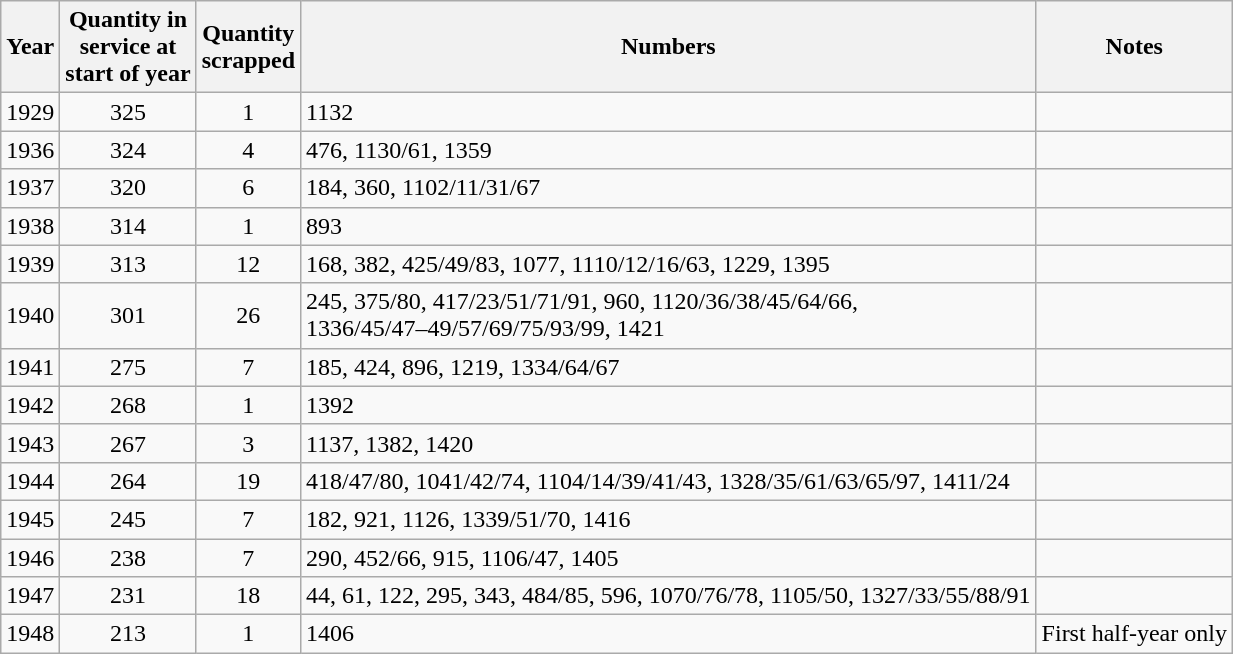<table class="wikitable collapsible collapsed" style=text-align:center>
<tr>
<th>Year</th>
<th>Quantity in<br>service at<br>start of year</th>
<th>Quantity<br>scrapped</th>
<th>Numbers</th>
<th>Notes</th>
</tr>
<tr>
<td>1929</td>
<td>325</td>
<td>1</td>
<td align=left>1132</td>
<td align=left></td>
</tr>
<tr>
<td>1936</td>
<td>324</td>
<td>4</td>
<td align=left>476, 1130/61, 1359</td>
<td align=left></td>
</tr>
<tr>
<td>1937</td>
<td>320</td>
<td>6</td>
<td align=left>184, 360, 1102/11/31/67</td>
<td align=left></td>
</tr>
<tr>
<td>1938</td>
<td>314</td>
<td>1</td>
<td align=left>893</td>
<td align=left></td>
</tr>
<tr>
<td>1939</td>
<td>313</td>
<td>12</td>
<td align=left>168, 382, 425/49/83, 1077, 1110/12/16/63, 1229, 1395</td>
<td align=left></td>
</tr>
<tr>
<td>1940</td>
<td>301</td>
<td>26</td>
<td align=left>245, 375/80, 417/23/51/71/91, 960, 1120/36/38/45/64/66,<br>1336/45/47–49/57/69/75/93/99, 1421</td>
<td align=left></td>
</tr>
<tr>
<td>1941</td>
<td>275</td>
<td>7</td>
<td align=left>185, 424, 896, 1219, 1334/64/67</td>
<td align=left></td>
</tr>
<tr>
<td>1942</td>
<td>268</td>
<td>1</td>
<td align=left>1392</td>
<td align=left></td>
</tr>
<tr>
<td>1943</td>
<td>267</td>
<td>3</td>
<td align=left>1137, 1382, 1420</td>
<td align=left></td>
</tr>
<tr>
<td>1944</td>
<td>264</td>
<td>19</td>
<td align=left>418/47/80, 1041/42/74, 1104/14/39/41/43, 1328/35/61/63/65/97, 1411/24</td>
<td align=left></td>
</tr>
<tr>
<td>1945</td>
<td>245</td>
<td>7</td>
<td align=left>182, 921, 1126, 1339/51/70, 1416</td>
<td align=left></td>
</tr>
<tr>
<td>1946</td>
<td>238</td>
<td>7</td>
<td align=left>290, 452/66, 915, 1106/47, 1405</td>
<td align=left></td>
</tr>
<tr>
<td>1947</td>
<td>231</td>
<td>18</td>
<td align=left>44, 61, 122, 295, 343, 484/85, 596, 1070/76/78, 1105/50, 1327/33/55/88/91</td>
<td align=left></td>
</tr>
<tr>
<td>1948</td>
<td>213</td>
<td>1</td>
<td align=left>1406</td>
<td align=left>First half-year only</td>
</tr>
</table>
